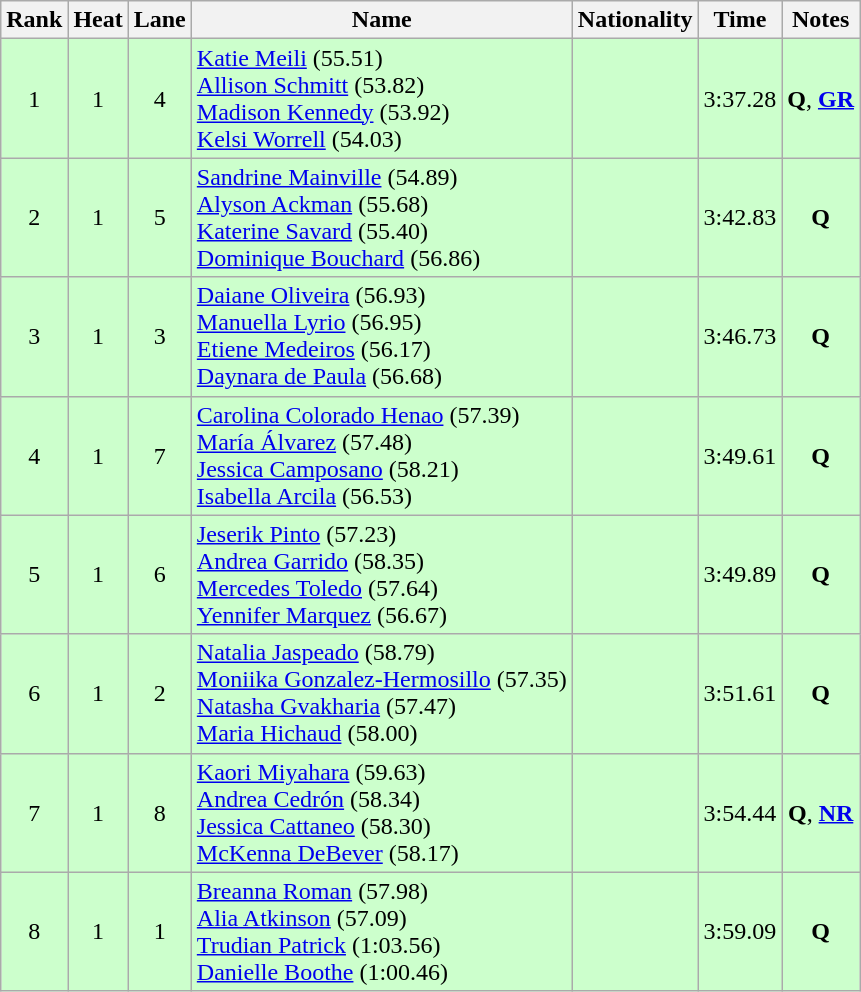<table class="wikitable sortable" style="text-align:center">
<tr>
<th>Rank</th>
<th>Heat</th>
<th>Lane</th>
<th>Name</th>
<th>Nationality</th>
<th>Time</th>
<th>Notes</th>
</tr>
<tr bgcolor=ccffcc>
<td>1</td>
<td>1</td>
<td>4</td>
<td align=left><a href='#'>Katie Meili</a> (55.51)<br><a href='#'>Allison Schmitt</a> (53.82)<br><a href='#'>Madison Kennedy</a> (53.92)<br><a href='#'>Kelsi Worrell</a> (54.03)</td>
<td align=left></td>
<td>3:37.28</td>
<td><strong>Q</strong>, <strong><a href='#'>GR</a></strong></td>
</tr>
<tr bgcolor=ccffcc>
<td>2</td>
<td>1</td>
<td>5</td>
<td align=left><a href='#'>Sandrine Mainville</a> (54.89)<br><a href='#'>Alyson Ackman</a> (55.68)<br><a href='#'>Katerine Savard</a> (55.40)<br><a href='#'>Dominique Bouchard</a> (56.86)</td>
<td align=left></td>
<td>3:42.83</td>
<td><strong>Q</strong></td>
</tr>
<tr bgcolor=ccffcc>
<td>3</td>
<td>1</td>
<td>3</td>
<td align=left><a href='#'>Daiane Oliveira</a> (56.93)<br><a href='#'>Manuella Lyrio</a> (56.95)<br><a href='#'>Etiene Medeiros</a> (56.17)<br><a href='#'>Daynara de Paula</a> (56.68)</td>
<td align=left></td>
<td>3:46.73</td>
<td><strong>Q</strong></td>
</tr>
<tr bgcolor=ccffcc>
<td>4</td>
<td>1</td>
<td>7</td>
<td align=left><a href='#'>Carolina Colorado Henao</a> (57.39)<br><a href='#'>María Álvarez</a> (57.48)<br><a href='#'>Jessica Camposano</a> (58.21)<br><a href='#'>Isabella Arcila</a> (56.53)</td>
<td align=left></td>
<td>3:49.61</td>
<td><strong>Q</strong></td>
</tr>
<tr bgcolor=ccffcc>
<td>5</td>
<td>1</td>
<td>6</td>
<td align=left><a href='#'>Jeserik Pinto</a> (57.23)<br><a href='#'>Andrea Garrido</a> (58.35)<br><a href='#'>Mercedes Toledo</a> (57.64)<br><a href='#'>Yennifer Marquez</a> (56.67)</td>
<td align=left></td>
<td>3:49.89</td>
<td><strong>Q</strong></td>
</tr>
<tr bgcolor=ccffcc>
<td>6</td>
<td>1</td>
<td>2</td>
<td align=left><a href='#'>Natalia Jaspeado</a> (58.79)<br><a href='#'>Moniika Gonzalez-Hermosillo</a> (57.35)<br><a href='#'>Natasha Gvakharia</a> (57.47)<br><a href='#'>Maria Hichaud</a> (58.00)</td>
<td align=left></td>
<td>3:51.61</td>
<td><strong>Q</strong></td>
</tr>
<tr bgcolor=ccffcc>
<td>7</td>
<td>1</td>
<td>8</td>
<td align=left><a href='#'>Kaori Miyahara</a> (59.63)<br><a href='#'>Andrea Cedrón</a> (58.34)<br><a href='#'>Jessica Cattaneo</a> (58.30)<br><a href='#'>McKenna DeBever</a> (58.17)</td>
<td align=left></td>
<td>3:54.44</td>
<td><strong>Q</strong>, <strong><a href='#'>NR</a></strong></td>
</tr>
<tr bgcolor=ccffcc>
<td>8</td>
<td>1</td>
<td>1</td>
<td align=left><a href='#'>Breanna Roman</a> (57.98)<br><a href='#'>Alia Atkinson</a> (57.09)<br><a href='#'>Trudian Patrick</a> (1:03.56)<br><a href='#'>Danielle Boothe</a> (1:00.46)</td>
<td align=left></td>
<td>3:59.09</td>
<td><strong>Q</strong></td>
</tr>
</table>
